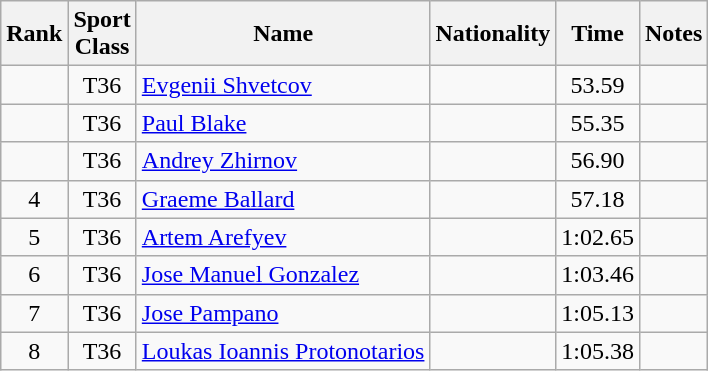<table class="wikitable sortable" style="text-align:center">
<tr>
<th>Rank</th>
<th>Sport<br>Class</th>
<th>Name</th>
<th>Nationality</th>
<th>Time</th>
<th>Notes</th>
</tr>
<tr>
<td></td>
<td>T36</td>
<td align=left><a href='#'>Evgenii Shvetcov</a></td>
<td align=left></td>
<td>53.59</td>
<td></td>
</tr>
<tr>
<td></td>
<td>T36</td>
<td align=left><a href='#'>Paul Blake</a></td>
<td align=left></td>
<td>55.35</td>
<td></td>
</tr>
<tr>
<td></td>
<td>T36</td>
<td align=left><a href='#'>Andrey Zhirnov</a></td>
<td align=left></td>
<td>56.90</td>
<td></td>
</tr>
<tr>
<td>4</td>
<td>T36</td>
<td align=left><a href='#'>Graeme Ballard</a></td>
<td align=left></td>
<td>57.18</td>
<td></td>
</tr>
<tr>
<td>5</td>
<td>T36</td>
<td align=left><a href='#'>Artem Arefyev</a></td>
<td align=left></td>
<td>1:02.65</td>
<td></td>
</tr>
<tr>
<td>6</td>
<td>T36</td>
<td align=left><a href='#'>Jose Manuel Gonzalez</a></td>
<td align=left></td>
<td>1:03.46</td>
<td></td>
</tr>
<tr>
<td>7</td>
<td>T36</td>
<td align=left><a href='#'>Jose Pampano</a></td>
<td align=left></td>
<td>1:05.13</td>
<td></td>
</tr>
<tr>
<td>8</td>
<td>T36</td>
<td align=left><a href='#'>Loukas Ioannis Protonotarios</a></td>
<td align=left></td>
<td>1:05.38</td>
<td></td>
</tr>
</table>
